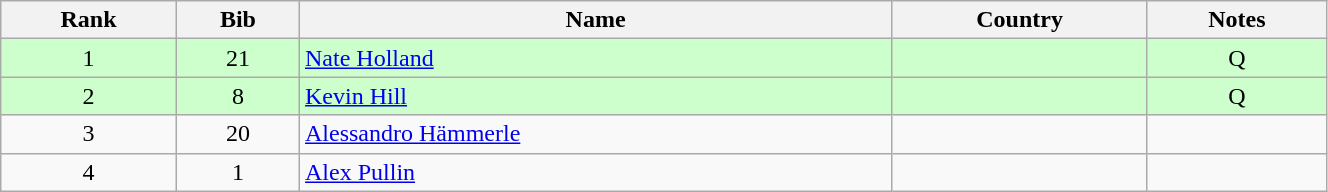<table class="wikitable" style="text-align:center;" width=70%>
<tr>
<th>Rank</th>
<th>Bib</th>
<th>Name</th>
<th>Country</th>
<th>Notes</th>
</tr>
<tr bgcolor="#ccffcc">
<td>1</td>
<td>21</td>
<td align=left><a href='#'>Nate Holland</a></td>
<td align=left></td>
<td>Q</td>
</tr>
<tr bgcolor="#ccffcc">
<td>2</td>
<td>8</td>
<td align=left><a href='#'>Kevin Hill</a></td>
<td align=left></td>
<td>Q</td>
</tr>
<tr>
<td>3</td>
<td>20</td>
<td align=left><a href='#'>Alessandro Hämmerle</a></td>
<td align=left></td>
<td></td>
</tr>
<tr>
<td>4</td>
<td>1</td>
<td align=left><a href='#'>Alex Pullin</a></td>
<td align=left></td>
<td></td>
</tr>
</table>
